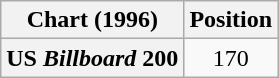<table class="wikitable plainrowheaders">
<tr>
<th>Chart (1996)</th>
<th>Position</th>
</tr>
<tr>
<th scope="row">US <em>Billboard</em> 200</th>
<td align="center">170</td>
</tr>
</table>
